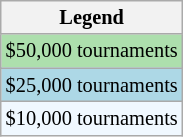<table class="wikitable" style="font-size:85%;">
<tr>
<th>Legend</th>
</tr>
<tr bgcolor="#ADDFAD">
<td>$50,000 tournaments</td>
</tr>
<tr bgcolor="lightblue">
<td>$25,000 tournaments</td>
</tr>
<tr bgcolor="#f0f8ff">
<td>$10,000 tournaments</td>
</tr>
</table>
